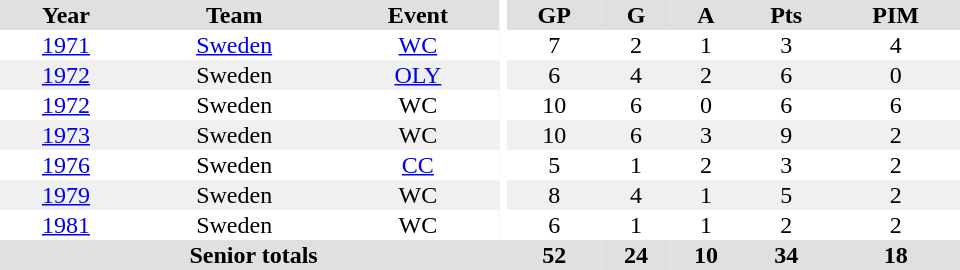<table border="0" cellpadding="1" cellspacing="0" ID="Table3" style="text-align:center; width:40em">
<tr bgcolor="#e0e0e0">
<th>Year</th>
<th>Team</th>
<th>Event</th>
<th rowspan="102" bgcolor="#ffffff"></th>
<th>GP</th>
<th>G</th>
<th>A</th>
<th>Pts</th>
<th>PIM</th>
</tr>
<tr>
<td><a href='#'>1971</a></td>
<td><a href='#'>Sweden</a></td>
<td><a href='#'>WC</a></td>
<td>7</td>
<td>2</td>
<td>1</td>
<td>3</td>
<td>4</td>
</tr>
<tr bgcolor="#f0f0f0">
<td><a href='#'>1972</a></td>
<td>Sweden</td>
<td><a href='#'>OLY</a></td>
<td>6</td>
<td>4</td>
<td>2</td>
<td>6</td>
<td>0</td>
</tr>
<tr>
<td><a href='#'>1972</a></td>
<td>Sweden</td>
<td>WC</td>
<td>10</td>
<td>6</td>
<td>0</td>
<td>6</td>
<td>6</td>
</tr>
<tr bgcolor="#f0f0f0">
<td><a href='#'>1973</a></td>
<td>Sweden</td>
<td>WC</td>
<td>10</td>
<td>6</td>
<td>3</td>
<td>9</td>
<td>2</td>
</tr>
<tr>
<td><a href='#'>1976</a></td>
<td>Sweden</td>
<td><a href='#'>CC</a></td>
<td>5</td>
<td>1</td>
<td>2</td>
<td>3</td>
<td>2</td>
</tr>
<tr bgcolor="#f0f0f0">
<td><a href='#'>1979</a></td>
<td>Sweden</td>
<td>WC</td>
<td>8</td>
<td>4</td>
<td>1</td>
<td>5</td>
<td>2</td>
</tr>
<tr>
<td><a href='#'>1981</a></td>
<td>Sweden</td>
<td>WC</td>
<td>6</td>
<td>1</td>
<td>1</td>
<td>2</td>
<td>2</td>
</tr>
<tr bgcolor="#e0e0e0">
<th colspan="4">Senior totals</th>
<th>52</th>
<th>24</th>
<th>10</th>
<th>34</th>
<th>18</th>
</tr>
</table>
